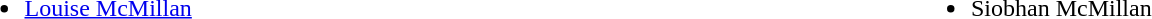<table style="width:100%;">
<tr>
<td style="vertical-align:top; width:25%;"><br><ul><li> <a href='#'>Louise McMillan</a></li></ul></td>
<td style="vertical-align:top; width:25%;"><br><ul><li> Siobhan McMillan</li></ul></td>
</tr>
</table>
